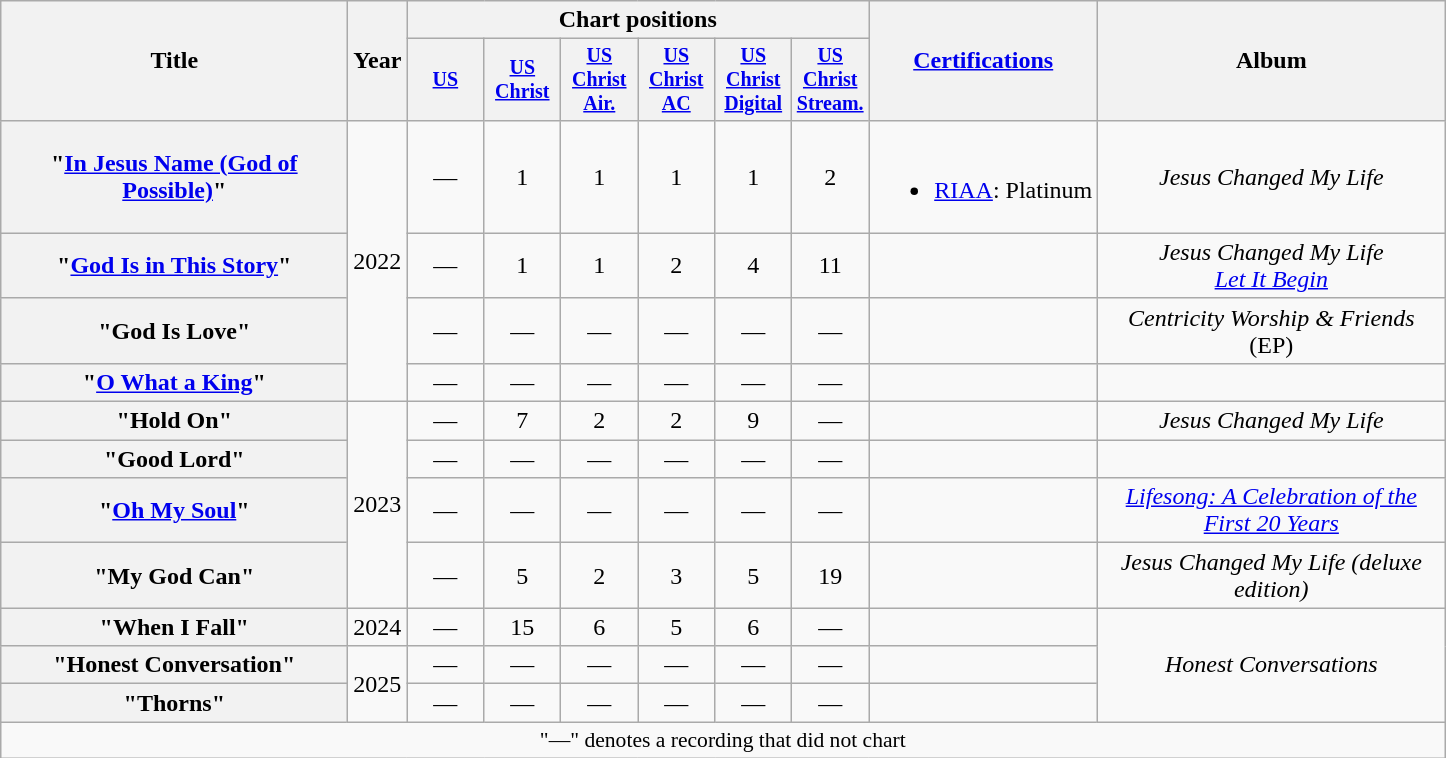<table class="wikitable plainrowheaders" style="text-align:center;">
<tr>
<th rowspan="2" scope="col" style="width:14em;">Title</th>
<th rowspan="2" scope="col">Year</th>
<th colspan="6" scope="col">Chart positions</th>
<th rowspan="2" scope="col"><a href='#'>Certifications</a></th>
<th rowspan="2" scope="col" style="width:14em;">Album</th>
</tr>
<tr style="font-size:smaller;">
<th scope="col" width="45"><a href='#'>US</a><br></th>
<th scope="col" width="45"><a href='#'>US<br>Christ</a><br></th>
<th scope="col" width="45"><a href='#'>US<br>Christ Air.</a><br></th>
<th scope="col" width="45"><a href='#'>US<br>Christ AC</a><br></th>
<th scope="col" width="45"><a href='#'>US<br>Christ<br>Digital</a><br></th>
<th scope="col" width="45"><a href='#'>US<br>Christ<br>Stream.</a><br></th>
</tr>
<tr>
<th scope="row">"<a href='#'>In Jesus Name (God of Possible)</a>"</th>
<td rowspan="4">2022</td>
<td>—</td>
<td>1</td>
<td>1</td>
<td>1</td>
<td>1</td>
<td>2</td>
<td><br><ul><li><a href='#'>RIAA</a>: Platinum</li></ul></td>
<td rowspan="1"><em>Jesus Changed My Life</em></td>
</tr>
<tr>
<th scope="row">"<a href='#'>God Is in This Story</a>"<br></th>
<td>—</td>
<td>1</td>
<td>1</td>
<td>2</td>
<td>4</td>
<td>11</td>
<td></td>
<td><em>Jesus Changed My Life</em><br><em><a href='#'>Let It Begin</a></em></td>
</tr>
<tr>
<th scope="row">"God Is Love"<br></th>
<td>—</td>
<td>—</td>
<td>—</td>
<td>—</td>
<td>—</td>
<td>—</td>
<td></td>
<td><em>Centricity Worship & Friends</em> (EP)</td>
</tr>
<tr>
<th scope="row">"<a href='#'>O What a King</a>"</th>
<td>—</td>
<td>—</td>
<td>—</td>
<td>—</td>
<td>—</td>
<td>—</td>
<td></td>
<td></td>
</tr>
<tr>
<th scope="row">"Hold On"</th>
<td rowspan="4">2023</td>
<td>—</td>
<td>7</td>
<td>2</td>
<td>2</td>
<td>9</td>
<td>—</td>
<td></td>
<td><em>Jesus Changed My Life</em></td>
</tr>
<tr>
<th scope="row">"Good Lord"</th>
<td>—</td>
<td>—</td>
<td>—</td>
<td>—</td>
<td>—</td>
<td>—</td>
<td></td>
<td></td>
</tr>
<tr>
<th scope="row">"<a href='#'>Oh My Soul</a>"</th>
<td>—</td>
<td>—</td>
<td>—</td>
<td>—</td>
<td>—</td>
<td>—</td>
<td></td>
<td><a href='#'><em>Lifesong: A Celebration of the First 20 Years</em></a></td>
</tr>
<tr>
<th scope="row">"My God Can"</th>
<td>—</td>
<td>5</td>
<td>2</td>
<td>3</td>
<td>5</td>
<td>19</td>
<td></td>
<td><em>Jesus Changed My Life (deluxe edition)</em></td>
</tr>
<tr>
<th scope="row">"When I Fall"</th>
<td>2024</td>
<td>—</td>
<td>15</td>
<td>6<br></td>
<td>5</td>
<td>6</td>
<td>—</td>
<td></td>
<td rowspan="3"><em>Honest Conversations</em></td>
</tr>
<tr>
<th scope="row">"Honest Conversation"</th>
<td rowspan="2">2025</td>
<td>—</td>
<td>—</td>
<td>—</td>
<td>—</td>
<td>—</td>
<td>—</td>
<td></td>
</tr>
<tr>
<th scope="row">"Thorns"</th>
<td>—</td>
<td>—</td>
<td>—</td>
<td>—</td>
<td>—</td>
<td>—</td>
<td></td>
</tr>
<tr>
<td colspan="10" style="font-size:90%">"—" denotes a recording that did not chart</td>
</tr>
</table>
